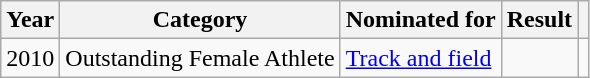<table class="wikitable plainrowheaders">
<tr>
<th scope="col">Year</th>
<th scope="col">Category</th>
<th scope="col">Nominated for</th>
<th scope="col">Result</th>
<th scope="col"></th>
</tr>
<tr>
<td align="center">2010</td>
<td>Outstanding Female Athlete</td>
<td><a href='#'>Track and field</a></td>
<td></td>
<td></td>
</tr>
</table>
